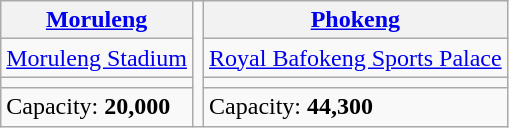<table class="wikitable">
<tr>
<th><a href='#'>Moruleng</a></th>
<td rowspan="4"><br></td>
<th><a href='#'>Phokeng</a></th>
</tr>
<tr>
<td><a href='#'>Moruleng Stadium</a></td>
<td><a href='#'>Royal Bafokeng Sports Palace</a></td>
</tr>
<tr>
<td><small></small></td>
<td><small></small></td>
</tr>
<tr>
<td>Capacity: <strong>20,000</strong></td>
<td>Capacity: <strong>44,300</strong></td>
</tr>
</table>
